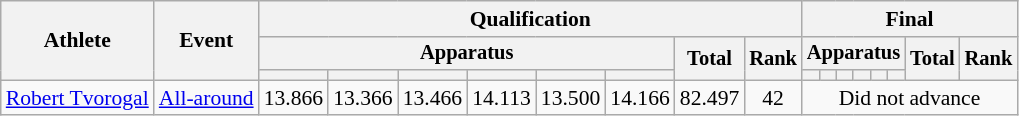<table class="wikitable" style="font-size:90%">
<tr>
<th rowspan=3>Athlete</th>
<th rowspan=3>Event</th>
<th colspan =8>Qualification</th>
<th colspan =8>Final</th>
</tr>
<tr style="font-size:95%">
<th colspan=6>Apparatus</th>
<th rowspan=2>Total</th>
<th rowspan=2>Rank</th>
<th colspan=6>Apparatus</th>
<th rowspan=2>Total</th>
<th rowspan=2>Rank</th>
</tr>
<tr style="font-size:95%">
<th></th>
<th></th>
<th></th>
<th></th>
<th></th>
<th></th>
<th></th>
<th></th>
<th></th>
<th></th>
<th></th>
<th></th>
</tr>
<tr align=center>
<td align=left><a href='#'>Robert Tvorogal</a></td>
<td align=left><a href='#'>All-around</a></td>
<td>13.866</td>
<td>13.366</td>
<td>13.466</td>
<td>14.113</td>
<td>13.500</td>
<td>14.166</td>
<td>82.497</td>
<td>42</td>
<td colspan=8>Did not advance</td>
</tr>
</table>
